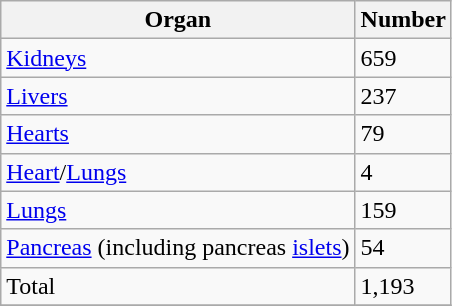<table class="wikitable">
<tr>
<th>Organ</th>
<th>Number</th>
</tr>
<tr>
<td><a href='#'>Kidneys</a></td>
<td>659</td>
</tr>
<tr>
<td><a href='#'>Livers</a></td>
<td>237</td>
</tr>
<tr>
<td><a href='#'>Hearts</a></td>
<td>79</td>
</tr>
<tr>
<td><a href='#'>Heart</a>/<a href='#'>Lungs</a></td>
<td>4</td>
</tr>
<tr>
<td><a href='#'>Lungs</a></td>
<td>159</td>
</tr>
<tr>
<td><a href='#'>Pancreas</a> (including pancreas <a href='#'>islets</a>)</td>
<td>54</td>
</tr>
<tr>
<td>Total</td>
<td>1,193</td>
</tr>
<tr>
</tr>
</table>
